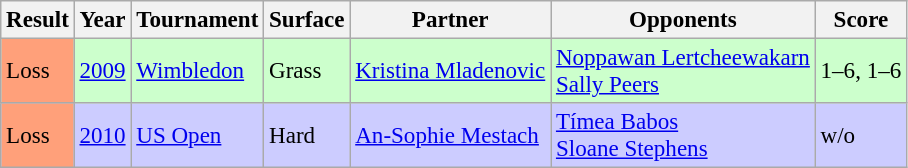<table class="sortable wikitable" style=font-size:96%>
<tr>
<th>Result</th>
<th>Year</th>
<th>Tournament</th>
<th>Surface</th>
<th>Partner</th>
<th>Opponents</th>
<th class="unsortable">Score</th>
</tr>
<tr style="background:#cfc;">
<td style="background:#ffa07a;">Loss</td>
<td><a href='#'>2009</a></td>
<td><a href='#'>Wimbledon</a></td>
<td>Grass</td>
<td> <a href='#'>Kristina Mladenovic</a></td>
<td> <a href='#'>Noppawan Lertcheewakarn</a><br> <a href='#'>Sally Peers</a></td>
<td>1–6, 1–6</td>
</tr>
<tr style="background:#ccf;">
<td style="background:#ffa07a;">Loss</td>
<td><a href='#'>2010</a></td>
<td><a href='#'>US Open</a></td>
<td>Hard</td>
<td> <a href='#'>An-Sophie Mestach</a></td>
<td> <a href='#'>Tímea Babos</a><br> <a href='#'>Sloane Stephens</a></td>
<td>w/o</td>
</tr>
</table>
